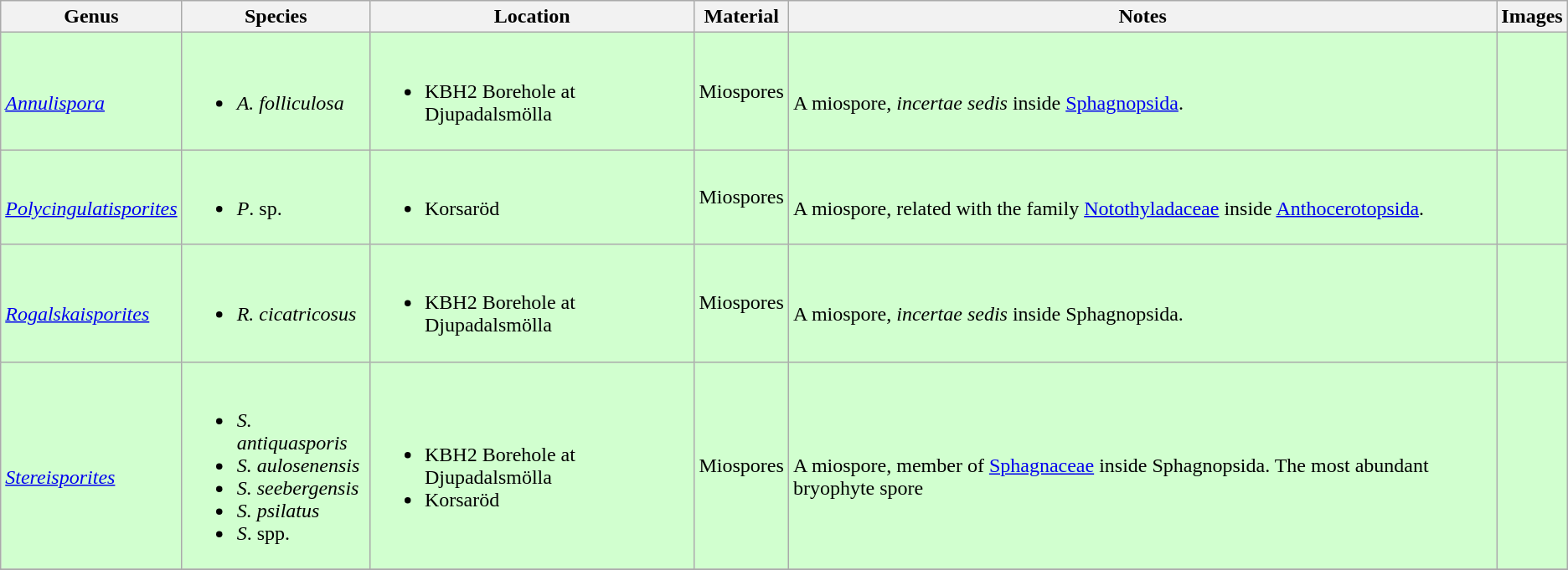<table class="wikitable sortable">
<tr>
<th>Genus</th>
<th>Species</th>
<th>Location</th>
<th>Material</th>
<th>Notes</th>
<th>Images</th>
</tr>
<tr>
<td style="background:#D1FFCF;"><br><em><a href='#'>Annulispora</a></em></td>
<td style="background:#D1FFCF;"><br><ul><li><em>A. folliculosa</em></li></ul></td>
<td style="background:#D1FFCF;"><br><ul><li>KBH2 Borehole at Djupadalsmölla</li></ul></td>
<td style="background:#D1FFCF;">Miospores</td>
<td style="background:#D1FFCF;"><br>A miospore, <em>incertae sedis</em> inside <a href='#'>Sphagnopsida</a>.</td>
<td style="background:#D1FFCF;"></td>
</tr>
<tr>
<td style="background:#D1FFCF;"><br><em><a href='#'>Polycingulatisporites</a></em></td>
<td style="background:#D1FFCF;"><br><ul><li><em>P</em>. sp.</li></ul></td>
<td style="background:#D1FFCF;"><br><ul><li>Korsaröd</li></ul></td>
<td style="background:#D1FFCF;">Miospores</td>
<td style="background:#D1FFCF;"><br>A miospore, related with the family <a href='#'>Notothyladaceae</a> inside <a href='#'>Anthocerotopsida</a>.</td>
<td style="background:#D1FFCF;"></td>
</tr>
<tr>
<td style="background:#D1FFCF;"><br><em><a href='#'>Rogalskaisporites</a></em></td>
<td style="background:#D1FFCF;"><br><ul><li><em>R. cicatricosus</em></li></ul></td>
<td style="background:#D1FFCF;"><br><ul><li>KBH2 Borehole at Djupadalsmölla</li></ul></td>
<td style="background:#D1FFCF;">Miospores</td>
<td style="background:#D1FFCF;"><br>A miospore, <em>incertae sedis</em> inside Sphagnopsida.</td>
<td style="background:#D1FFCF;"></td>
</tr>
<tr>
<td style="background:#D1FFCF;"><br><em><a href='#'>Stereisporites</a></em></td>
<td style="background:#D1FFCF;"><br><ul><li><em>S. antiquasporis</em></li><li><em>S. aulosenensis</em></li><li><em>S. seebergensis</em></li><li><em>S. psilatus</em></li><li><em>S</em>. spp.</li></ul></td>
<td style="background:#D1FFCF;"><br><ul><li>KBH2 Borehole at Djupadalsmölla</li><li>Korsaröd</li></ul></td>
<td style="background:#D1FFCF;">Miospores</td>
<td style="background:#D1FFCF;"><br>A miospore, member of <a href='#'>Sphagnaceae</a> inside Sphagnopsida. The most abundant bryophyte spore</td>
<td style="background:#D1FFCF;"><br></td>
</tr>
<tr>
</tr>
</table>
